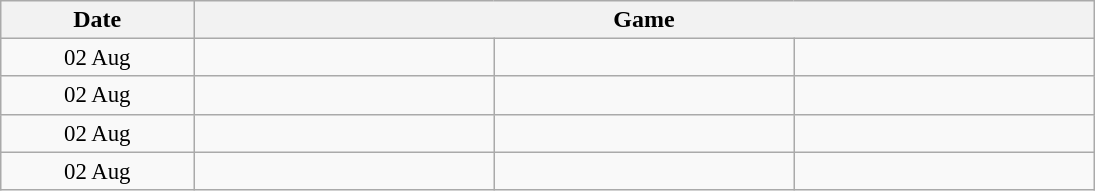<table width=730 class="wikitable">
<tr>
<th width=15%>Date</th>
<th width=70% colspan=3>Game</th>
</tr>
<tr style=font-size:95%>
<td align=center>02 Aug</td>
<td align=center><strong></strong></td>
<td></td>
<td></td>
</tr>
<tr style=font-size:95%>
<td align=center>02 Aug</td>
<td align=center><strong></strong></td>
<td></td>
<td></td>
</tr>
<tr style=font-size:95%>
<td align=center>02 Aug</td>
<td align=center><strong></strong></td>
<td></td>
<td></td>
</tr>
<tr style=font-size:95%>
<td align=center>02 Aug</td>
<td align=center><strong></strong></td>
<td></td>
<td></td>
</tr>
</table>
